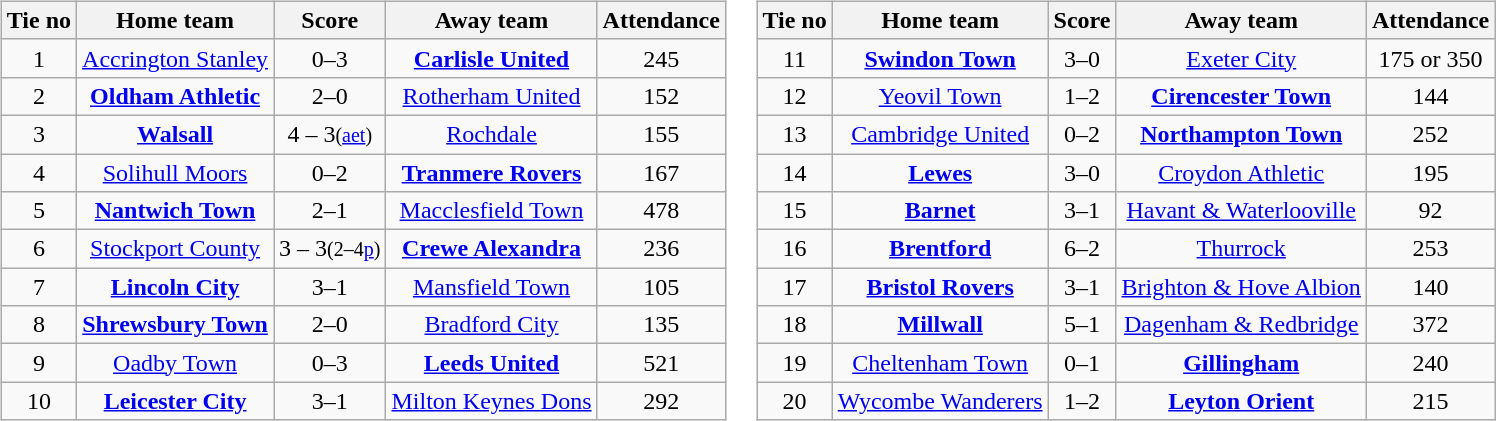<table>
<tr>
<td valign="top"><br><table class="wikitable" style="text-align: center">
<tr>
<th>Tie no</th>
<th>Home team</th>
<th>Score</th>
<th>Away team</th>
<th>Attendance</th>
</tr>
<tr>
<td>1</td>
<td><a href='#'>Accrington Stanley</a></td>
<td>0–3</td>
<td><strong><a href='#'>Carlisle United</a></strong></td>
<td>245</td>
</tr>
<tr>
<td>2</td>
<td><strong><a href='#'>Oldham Athletic</a></strong></td>
<td>2–0</td>
<td><a href='#'>Rotherham United</a></td>
<td>152</td>
</tr>
<tr>
<td>3</td>
<td><strong><a href='#'>Walsall</a></strong></td>
<td>4 – 3<small>(<a href='#'>aet</a>)</small></td>
<td><a href='#'>Rochdale</a></td>
<td>155</td>
</tr>
<tr>
<td>4</td>
<td><a href='#'>Solihull Moors</a></td>
<td>0–2</td>
<td><strong><a href='#'>Tranmere Rovers</a></strong></td>
<td>167</td>
</tr>
<tr>
<td>5</td>
<td><strong><a href='#'>Nantwich Town</a></strong></td>
<td>2–1</td>
<td><a href='#'>Macclesfield Town</a></td>
<td>478</td>
</tr>
<tr>
<td>6</td>
<td><a href='#'>Stockport County</a></td>
<td>3 – 3<small>(2–4<a href='#'>p</a>)</small></td>
<td><strong><a href='#'>Crewe Alexandra</a></strong></td>
<td>236</td>
</tr>
<tr>
<td>7</td>
<td><strong><a href='#'>Lincoln City</a></strong></td>
<td>3–1</td>
<td><a href='#'>Mansfield Town</a></td>
<td>105</td>
</tr>
<tr>
<td>8</td>
<td><strong><a href='#'>Shrewsbury Town</a></strong></td>
<td>2–0</td>
<td><a href='#'>Bradford City</a></td>
<td>135</td>
</tr>
<tr>
<td>9</td>
<td><a href='#'>Oadby Town</a></td>
<td>0–3</td>
<td><strong><a href='#'>Leeds United</a></strong></td>
<td>521</td>
</tr>
<tr>
<td>10</td>
<td><strong><a href='#'>Leicester City</a></strong></td>
<td>3–1</td>
<td><a href='#'>Milton Keynes Dons</a></td>
<td>292</td>
</tr>
</table>
</td>
<td valign="top"><br><table class="wikitable" style="text-align: center">
<tr>
<th>Tie no</th>
<th>Home team</th>
<th>Score</th>
<th>Away team</th>
<th>Attendance</th>
</tr>
<tr>
<td>11</td>
<td><strong><a href='#'>Swindon Town</a></strong></td>
<td>3–0</td>
<td><a href='#'>Exeter City</a></td>
<td>175 or 350</td>
</tr>
<tr>
<td>12</td>
<td><a href='#'>Yeovil Town</a></td>
<td>1–2</td>
<td><strong><a href='#'>Cirencester Town</a></strong></td>
<td>144</td>
</tr>
<tr>
<td>13</td>
<td><a href='#'>Cambridge United</a></td>
<td>0–2</td>
<td><strong><a href='#'>Northampton Town</a></strong></td>
<td>252</td>
</tr>
<tr>
<td>14</td>
<td><strong><a href='#'>Lewes</a></strong></td>
<td>3–0</td>
<td><a href='#'>Croydon Athletic</a></td>
<td>195</td>
</tr>
<tr>
<td>15</td>
<td><strong><a href='#'>Barnet</a></strong></td>
<td>3–1</td>
<td><a href='#'>Havant & Waterlooville</a></td>
<td>92</td>
</tr>
<tr>
<td>16</td>
<td><strong><a href='#'>Brentford</a></strong></td>
<td>6–2</td>
<td><a href='#'>Thurrock</a></td>
<td>253</td>
</tr>
<tr>
<td>17</td>
<td><strong><a href='#'>Bristol Rovers</a></strong></td>
<td>3–1</td>
<td><a href='#'>Brighton & Hove Albion</a></td>
<td>140</td>
</tr>
<tr>
<td>18</td>
<td><strong><a href='#'>Millwall</a></strong></td>
<td>5–1</td>
<td><a href='#'>Dagenham & Redbridge</a></td>
<td>372</td>
</tr>
<tr>
<td>19</td>
<td><a href='#'>Cheltenham Town</a></td>
<td>0–1</td>
<td><strong><a href='#'>Gillingham</a></strong></td>
<td>240</td>
</tr>
<tr>
<td>20</td>
<td><a href='#'>Wycombe Wanderers</a></td>
<td>1–2</td>
<td><strong><a href='#'>Leyton Orient</a></strong></td>
<td>215</td>
</tr>
</table>
</td>
</tr>
</table>
